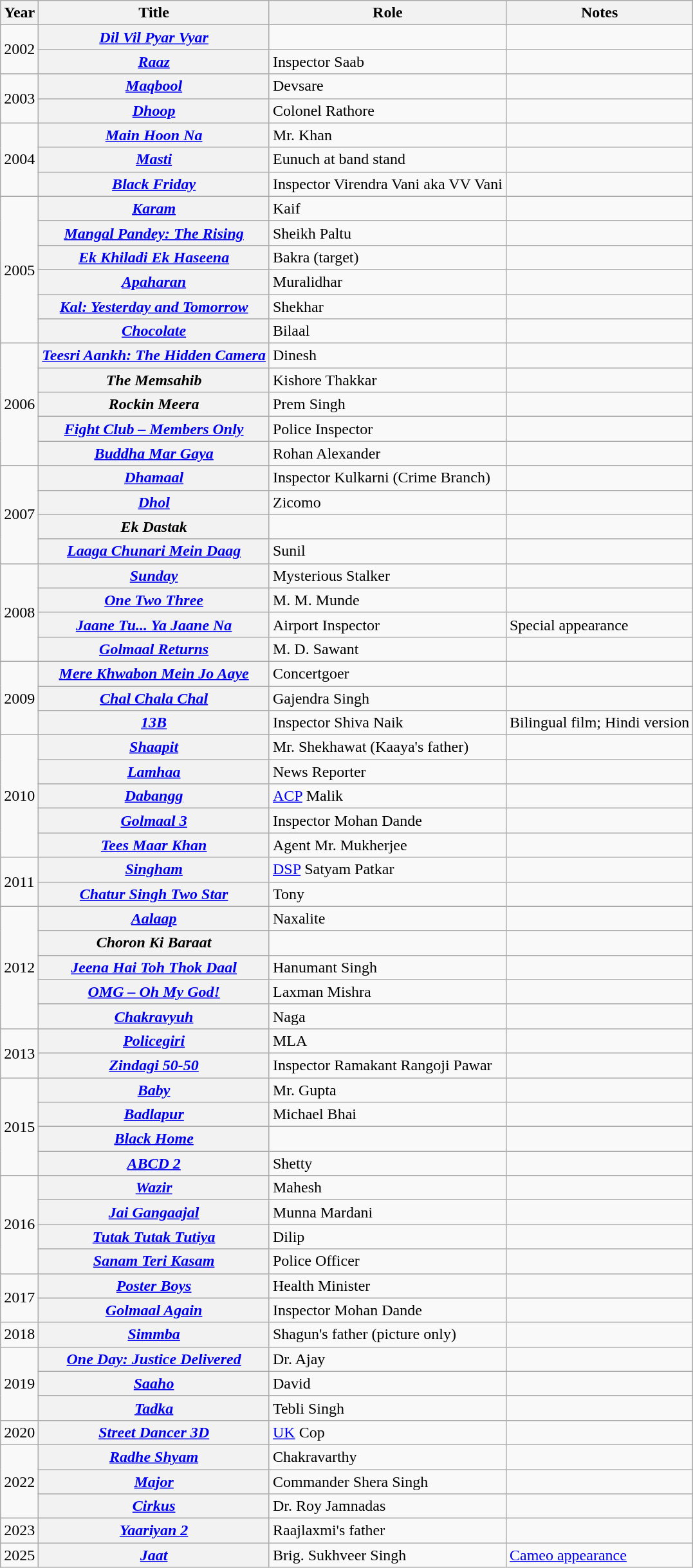<table class="wikitable plainrowheaders sortable">
<tr>
<th scope="col">Year</th>
<th scope="col">Title</th>
<th scope="col">Role</th>
<th scope="col" class="unsortable">Notes</th>
</tr>
<tr>
<td rowspan="2">2002</td>
<th scope="row"><em><a href='#'>Dil Vil Pyar Vyar</a></em></th>
<td></td>
<td></td>
</tr>
<tr>
<th scope="row"><em><a href='#'>Raaz</a></em></th>
<td>Inspector Saab</td>
<td></td>
</tr>
<tr>
<td rowspan="2">2003</td>
<th scope="row"><em><a href='#'>Maqbool</a></em></th>
<td>Devsare</td>
<td></td>
</tr>
<tr>
<th scope="row"><em><a href='#'>Dhoop</a></em></th>
<td>Colonel Rathore</td>
<td></td>
</tr>
<tr>
<td rowspan="3">2004</td>
<th scope="row"><em><a href='#'>Main Hoon Na</a></em></th>
<td>Mr. Khan</td>
<td></td>
</tr>
<tr>
<th scope="row"><em><a href='#'>Masti</a></em></th>
<td>Eunuch at band stand</td>
<td></td>
</tr>
<tr>
<th scope="row"><em><a href='#'>Black Friday</a></em></th>
<td>Inspector Virendra Vani aka VV Vani</td>
<td></td>
</tr>
<tr>
<td rowspan="6">2005</td>
<th scope="row"><em><a href='#'>Karam</a></em></th>
<td>Kaif</td>
<td></td>
</tr>
<tr>
<th scope="row"><em><a href='#'>Mangal Pandey: The Rising</a></em></th>
<td>Sheikh Paltu</td>
<td></td>
</tr>
<tr>
<th scope="row"><em><a href='#'>Ek Khiladi Ek Haseena</a></em></th>
<td>Bakra (target)</td>
<td></td>
</tr>
<tr>
<th scope="row"><em><a href='#'>Apaharan</a></em></th>
<td>Muralidhar</td>
<td></td>
</tr>
<tr>
<th scope="row"><em><a href='#'>Kal: Yesterday and Tomorrow</a></em></th>
<td>Shekhar</td>
<td></td>
</tr>
<tr>
<th scope="row"><em><a href='#'>Chocolate</a></em></th>
<td>Bilaal</td>
<td></td>
</tr>
<tr>
<td rowspan="5">2006</td>
<th scope="row"><em><a href='#'>Teesri Aankh: The Hidden Camera</a></em></th>
<td>Dinesh</td>
<td></td>
</tr>
<tr>
<th scope="row"><em>The Memsahib</em></th>
<td>Kishore Thakkar</td>
<td></td>
</tr>
<tr>
<th scope="row"><em>Rockin Meera</em></th>
<td>Prem Singh</td>
<td></td>
</tr>
<tr>
<th scope="row"><em><a href='#'>Fight Club – Members Only</a></em></th>
<td>Police Inspector</td>
<td></td>
</tr>
<tr>
<th scope="row"><em><a href='#'>Buddha Mar Gaya</a></em></th>
<td>Rohan Alexander</td>
<td></td>
</tr>
<tr>
<td rowspan="4">2007</td>
<th scope="row"><em><a href='#'>Dhamaal</a></em></th>
<td>Inspector Kulkarni (Crime Branch)</td>
<td></td>
</tr>
<tr>
<th scope="row"><em><a href='#'>Dhol</a></em></th>
<td>Zicomo</td>
<td></td>
</tr>
<tr>
<th scope="row"><em>Ek Dastak</em></th>
<td></td>
<td></td>
</tr>
<tr>
<th scope="row"><em><a href='#'>Laaga Chunari Mein Daag</a></em></th>
<td>Sunil</td>
<td></td>
</tr>
<tr>
<td rowspan="4">2008</td>
<th scope="row"><em><a href='#'>Sunday</a></em></th>
<td>Mysterious Stalker</td>
<td></td>
</tr>
<tr>
<th scope="row"><em><a href='#'>One Two Three</a></em></th>
<td>M. M. Munde</td>
<td></td>
</tr>
<tr>
<th scope="row"><em><a href='#'>Jaane Tu... Ya Jaane Na</a></em></th>
<td>Airport Inspector</td>
<td>Special appearance</td>
</tr>
<tr>
<th scope="row"><em><a href='#'>Golmaal Returns</a></em></th>
<td>M. D. Sawant</td>
<td></td>
</tr>
<tr>
<td rowspan="3">2009</td>
<th scope="row"><em><a href='#'>Mere Khwabon Mein Jo Aaye</a></em></th>
<td>Concertgoer</td>
<td></td>
</tr>
<tr>
<th scope="row"><em><a href='#'>Chal Chala Chal</a></em></th>
<td>Gajendra Singh</td>
<td></td>
</tr>
<tr>
<th scope="row"><em><a href='#'>13B</a></em></th>
<td>Inspector Shiva Naik</td>
<td>Bilingual film; Hindi version</td>
</tr>
<tr>
<td rowspan="5">2010</td>
<th scope="row"><em><a href='#'>Shaapit</a></em></th>
<td>Mr. Shekhawat (Kaaya's father)</td>
<td></td>
</tr>
<tr>
<th scope="row"><em><a href='#'>Lamhaa</a></em></th>
<td>News Reporter</td>
<td></td>
</tr>
<tr>
<th scope="row"><em><a href='#'>Dabangg</a></em></th>
<td><a href='#'>ACP</a> Malik</td>
<td></td>
</tr>
<tr>
<th scope="row"><em><a href='#'>Golmaal 3</a></em></th>
<td>Inspector Mohan Dande</td>
<td></td>
</tr>
<tr>
<th scope="row"><em><a href='#'>Tees Maar Khan</a></em></th>
<td>Agent Mr. Mukherjee</td>
<td></td>
</tr>
<tr>
<td rowspan="2">2011</td>
<th scope="row"><em><a href='#'>Singham</a></em></th>
<td><a href='#'>DSP</a> Satyam Patkar</td>
<td></td>
</tr>
<tr>
<th scope="row"><em><a href='#'>Chatur Singh Two Star</a></em></th>
<td>Tony</td>
<td></td>
</tr>
<tr>
<td rowspan="5">2012</td>
<th scope="row"><em><a href='#'>Aalaap</a></em></th>
<td>Naxalite</td>
<td></td>
</tr>
<tr>
<th scope="row"><em>Choron Ki Baraat</em></th>
<td></td>
<td></td>
</tr>
<tr>
<th scope="row"><em><a href='#'>Jeena Hai Toh Thok Daal</a></em></th>
<td>Hanumant Singh</td>
<td></td>
</tr>
<tr>
<th scope="row"><em><a href='#'>OMG – Oh My God!</a></em></th>
<td>Laxman Mishra</td>
<td></td>
</tr>
<tr>
<th scope="row"><em><a href='#'>Chakravyuh</a></em></th>
<td>Naga</td>
<td></td>
</tr>
<tr>
<td rowspan="2">2013</td>
<th scope="row"><em><a href='#'>Policegiri</a></em></th>
<td>MLA</td>
<td></td>
</tr>
<tr>
<th scope="row"><em><a href='#'>Zindagi 50-50</a></em></th>
<td>Inspector Ramakant Rangoji Pawar</td>
<td></td>
</tr>
<tr>
<td rowspan="4">2015</td>
<th scope="row"><em><a href='#'>Baby</a> </em></th>
<td>Mr. Gupta</td>
<td></td>
</tr>
<tr>
<th scope="row"><em><a href='#'>Badlapur</a> </em></th>
<td>Michael Bhai</td>
<td></td>
</tr>
<tr>
<th scope="row"><em><a href='#'>Black Home</a></em></th>
<td></td>
<td></td>
</tr>
<tr>
<th scope="row"><em><a href='#'>ABCD 2</a> </em></th>
<td>Shetty</td>
<td></td>
</tr>
<tr>
<td rowspan="4">2016</td>
<th scope="row"><em><a href='#'>Wazir</a></em></th>
<td>Mahesh</td>
<td></td>
</tr>
<tr>
<th scope="row"><em><a href='#'>Jai Gangaajal</a></em></th>
<td>Munna Mardani</td>
<td></td>
</tr>
<tr>
<th scope="row"><em><a href='#'>Tutak Tutak Tutiya</a></em></th>
<td>Dilip</td>
<td></td>
</tr>
<tr>
<th scope="row"><em><a href='#'>Sanam Teri Kasam</a></em></th>
<td>Police Officer</td>
<td></td>
</tr>
<tr>
<td rowspan="2">2017</td>
<th scope="row"><em><a href='#'>Poster Boys</a></em></th>
<td>Health Minister</td>
<td></td>
</tr>
<tr>
<th scope="row"><em><a href='#'>Golmaal Again</a></em></th>
<td>Inspector Mohan Dande</td>
<td></td>
</tr>
<tr>
<td rowspan="1">2018</td>
<th scope="row"><em><a href='#'>Simmba</a></em></th>
<td>Shagun's father (picture only)</td>
<td></td>
</tr>
<tr>
<td rowspan="3">2019</td>
<th scope="row"><em><a href='#'>One Day: Justice Delivered</a></em></th>
<td>Dr. Ajay</td>
<td></td>
</tr>
<tr>
<th scope="row"><em><a href='#'>Saaho</a></em></th>
<td>David</td>
<td></td>
</tr>
<tr>
<th scope="row"><em><a href='#'>Tadka</a></em></th>
<td>Tebli Singh</td>
<td></td>
</tr>
<tr>
<td>2020</td>
<th scope="row"><em><a href='#'>Street Dancer 3D</a></em></th>
<td><a href='#'>UK</a> Cop</td>
<td></td>
</tr>
<tr>
<td rowspan="3">2022</td>
<th scope="row"><em><a href='#'>Radhe Shyam</a></em></th>
<td>Chakravarthy</td>
<td></td>
</tr>
<tr>
<th scope="row"><em><a href='#'>Major</a></em></th>
<td>Commander Shera Singh</td>
<td></td>
</tr>
<tr>
<th scope="row"><a href='#'><em>Cirkus</em></a></th>
<td>Dr. Roy Jamnadas</td>
<td></td>
</tr>
<tr>
<td>2023</td>
<th scope="row"><em><a href='#'>Yaariyan 2</a></em></th>
<td>Raajlaxmi's father</td>
<td></td>
</tr>
<tr>
<td>2025</td>
<th scope="row"><em><a href='#'>Jaat</a></em></th>
<td>Brig. Sukhveer Singh</td>
<td><a href='#'>Cameo appearance</a></td>
</tr>
</table>
